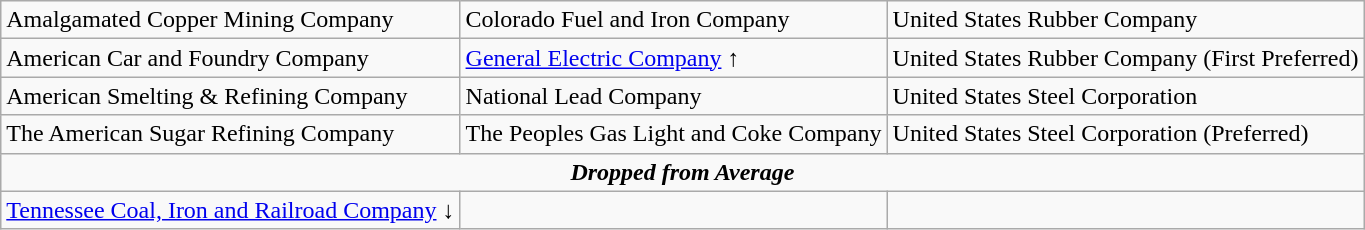<table class="wikitable" border="1">
<tr>
<td>Amalgamated Copper Mining Company</td>
<td>Colorado Fuel and Iron Company</td>
<td>United States Rubber Company</td>
</tr>
<tr>
<td>American Car and Foundry Company</td>
<td><a href='#'>General Electric Company</a> ↑</td>
<td>United States Rubber Company (First Preferred)</td>
</tr>
<tr>
<td>American Smelting & Refining Company</td>
<td>National Lead Company</td>
<td>United States Steel Corporation</td>
</tr>
<tr>
<td>The American Sugar Refining Company</td>
<td>The Peoples Gas Light and Coke Company</td>
<td>United States Steel Corporation (Preferred)</td>
</tr>
<tr>
<td colspan="3" align="center"><strong><em>Dropped from Average</em></strong></td>
</tr>
<tr>
<td><a href='#'>Tennessee Coal, Iron and Railroad Company</a> ↓</td>
<td></td>
<td></td>
</tr>
</table>
